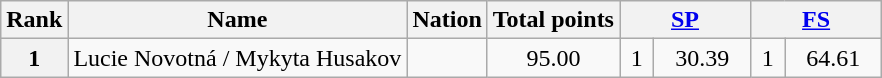<table class="wikitable sortable">
<tr>
<th>Rank</th>
<th>Name</th>
<th>Nation</th>
<th>Total points</th>
<th colspan="2" width="80px"><a href='#'>SP</a></th>
<th colspan="2" width="80px"><a href='#'>FS</a></th>
</tr>
<tr>
<th>1</th>
<td>Lucie Novotná / Mykyta Husakov</td>
<td></td>
<td align="center">95.00</td>
<td align="center">1</td>
<td align="center">30.39</td>
<td align="center">1</td>
<td align="center">64.61</td>
</tr>
</table>
